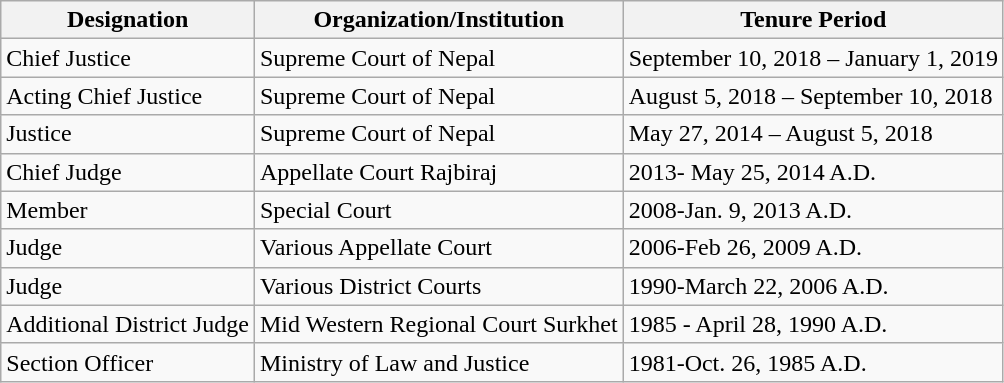<table class="wikitable">
<tr>
<th>Designation</th>
<th>Organization/Institution</th>
<th>Tenure Period</th>
</tr>
<tr>
<td>Chief Justice</td>
<td>Supreme Court of Nepal</td>
<td>September 10, 2018 – January 1, 2019</td>
</tr>
<tr>
<td>Acting Chief Justice</td>
<td>Supreme Court of Nepal</td>
<td>August 5, 2018 – September 10, 2018</td>
</tr>
<tr>
<td>Justice</td>
<td>Supreme Court of Nepal</td>
<td>May 27, 2014 – August 5, 2018</td>
</tr>
<tr>
<td>Chief Judge</td>
<td>Appellate Court Rajbiraj</td>
<td>2013- May 25, 2014 A.D.</td>
</tr>
<tr>
<td>Member</td>
<td>Special Court</td>
<td>2008-Jan. 9, 2013 A.D.</td>
</tr>
<tr>
<td>Judge</td>
<td>Various Appellate Court</td>
<td>2006-Feb 26, 2009 A.D.</td>
</tr>
<tr>
<td>Judge</td>
<td>Various District Courts</td>
<td>1990-March 22, 2006 A.D.</td>
</tr>
<tr>
<td>Additional District Judge</td>
<td>Mid Western Regional Court Surkhet</td>
<td>1985 - April 28, 1990 A.D.</td>
</tr>
<tr>
<td>Section Officer</td>
<td>Ministry of Law and Justice</td>
<td>1981-Oct. 26, 1985 A.D.</td>
</tr>
</table>
